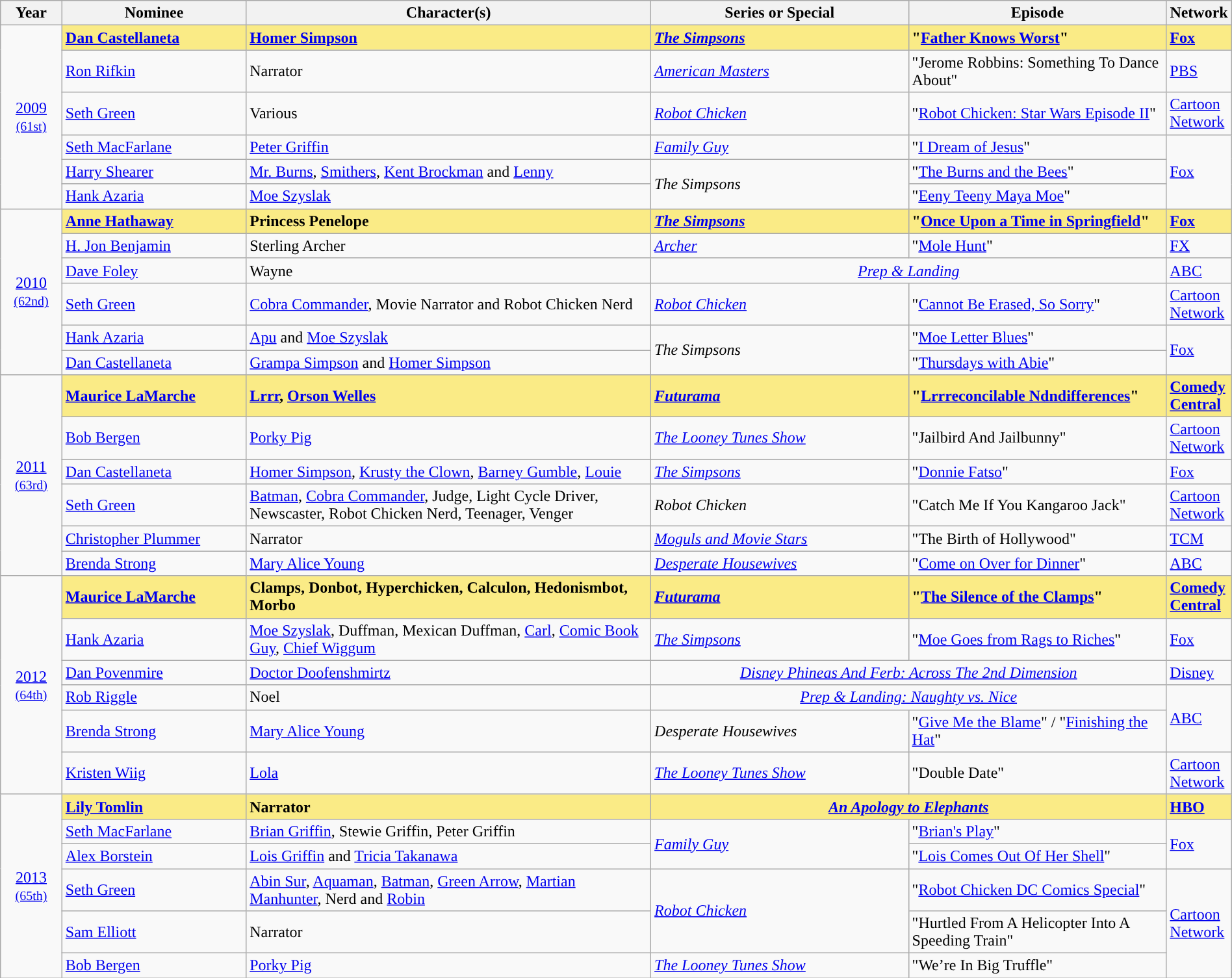<table class="wikitable" style="width:100%">
<tr style="background:#bebebe;">
<th style="width:5%;">Year</th>
<th style="width:15%;">Nominee</th>
<th style="width:33%;">Character(s)</th>
<th style="width:21%;">Series or Special</th>
<th style="width:21%;">Episode</th>
<th style="width:5%;">Network</th>
</tr>
<tr>
<td rowspan=6 style="text-align:center"><a href='#'>2009</a><br><small><a href='#'>(61st)</a></small><br></td>
<td style="background:#FAEB86"><strong><a href='#'>Dan Castellaneta</a></strong></td>
<td style="background:#FAEB86"><strong><a href='#'>Homer Simpson</a></strong></td>
<td style="background:#FAEB86"><strong><em><a href='#'>The Simpsons</a></em></strong></td>
<td style="background:#FAEB86"><strong>"<a href='#'>Father Knows Worst</a>"</strong></td>
<td style="background:#FAEB86"><a href='#'><strong>Fox</strong></a></td>
</tr>
<tr>
<td><a href='#'>Ron Rifkin</a></td>
<td>Narrator</td>
<td><em><a href='#'>American Masters</a></em></td>
<td>"Jerome Robbins: Something To Dance About"</td>
<td><a href='#'>PBS</a></td>
</tr>
<tr>
<td><a href='#'>Seth Green</a></td>
<td>Various</td>
<td><em><a href='#'>Robot Chicken</a></em></td>
<td>"<a href='#'>Robot Chicken: Star Wars Episode II</a>"</td>
<td><a href='#'>Cartoon Network</a></td>
</tr>
<tr>
<td><a href='#'>Seth MacFarlane</a></td>
<td><a href='#'>Peter Griffin</a></td>
<td><em><a href='#'>Family Guy</a></em></td>
<td>"<a href='#'>I Dream of Jesus</a>"</td>
<td rowspan="3"><a href='#'>Fox</a></td>
</tr>
<tr>
<td><a href='#'>Harry Shearer</a></td>
<td><a href='#'>Mr. Burns</a>, <a href='#'>Smithers</a>, <a href='#'>Kent Brockman</a> and <a href='#'>Lenny</a></td>
<td rowspan="2"><em>The Simpsons</em></td>
<td>"<a href='#'>The Burns and the Bees</a>"</td>
</tr>
<tr>
<td><a href='#'>Hank Azaria</a></td>
<td><a href='#'>Moe Szyslak</a></td>
<td>"<a href='#'>Eeny Teeny Maya Moe</a>"</td>
</tr>
<tr>
<td rowspan=6 style="text-align:center"><a href='#'>2010</a><br><small><a href='#'>(62nd)</a></small><br></td>
<td style="background:#FAEB86"><strong><a href='#'>Anne Hathaway</a></strong></td>
<td style="background:#FAEB86"><strong>Princess Penelope</strong></td>
<td style="background:#FAEB86"><strong><em><a href='#'>The Simpsons</a></em></strong></td>
<td style="background:#FAEB86"><strong>"<a href='#'>Once Upon a Time in Springfield</a>"</strong></td>
<td style="background:#FAEB86"><a href='#'><strong>Fox</strong></a></td>
</tr>
<tr>
<td><a href='#'>H. Jon Benjamin</a></td>
<td>Sterling Archer</td>
<td><em><a href='#'>Archer</a></em></td>
<td>"<a href='#'>Mole Hunt</a>"</td>
<td><a href='#'>FX</a></td>
</tr>
<tr>
<td><a href='#'>Dave Foley</a></td>
<td>Wayne</td>
<td style="text-align:center;" colspan="2"><em><a href='#'>Prep & Landing</a></em></td>
<td><a href='#'>ABC</a></td>
</tr>
<tr>
<td><a href='#'>Seth Green</a></td>
<td><a href='#'>Cobra Commander</a>, Movie Narrator and Robot Chicken Nerd</td>
<td><em><a href='#'>Robot Chicken</a></em></td>
<td>"<a href='#'>Cannot Be Erased, So Sorry</a>"</td>
<td><a href='#'>Cartoon Network</a></td>
</tr>
<tr>
<td><a href='#'>Hank Azaria</a></td>
<td><a href='#'>Apu</a> and <a href='#'>Moe Szyslak</a></td>
<td rowspan="2"><em>The Simpsons</em></td>
<td>"<a href='#'>Moe Letter Blues</a>"</td>
<td rowspan="2"><a href='#'>Fox</a></td>
</tr>
<tr>
<td><a href='#'>Dan Castellaneta</a></td>
<td><a href='#'>Grampa Simpson</a> and <a href='#'>Homer Simpson</a></td>
<td>"<a href='#'>Thursdays with Abie</a>"</td>
</tr>
<tr>
<td rowspan=6 style="text-align:center"><a href='#'>2011</a><br><small><a href='#'>(63rd)</a></small><br></td>
<td style="background:#FAEB86"><strong><a href='#'>Maurice LaMarche</a></strong></td>
<td style="background:#FAEB86"><strong><a href='#'>Lrrr</a>, <a href='#'>Orson Welles</a></strong></td>
<td style="background:#FAEB86"><strong><em><a href='#'>Futurama</a></em></strong></td>
<td style="background:#FAEB86"><strong>"<a href='#'>Lrrreconcilable Ndndifferences</a>"</strong></td>
<td style="background:#FAEB86"><strong><a href='#'>Comedy Central</a></strong></td>
</tr>
<tr>
<td><a href='#'>Bob Bergen</a></td>
<td><a href='#'>Porky Pig</a></td>
<td><em><a href='#'>The Looney Tunes Show</a></em></td>
<td>"Jailbird And Jailbunny"</td>
<td><a href='#'>Cartoon Network</a></td>
</tr>
<tr>
<td><a href='#'>Dan Castellaneta</a></td>
<td><a href='#'>Homer Simpson</a>, <a href='#'>Krusty the Clown</a>, <a href='#'>Barney Gumble</a>, <a href='#'>Louie</a></td>
<td><em><a href='#'>The Simpsons</a></em></td>
<td>"<a href='#'>Donnie Fatso</a>"</td>
<td><a href='#'>Fox</a></td>
</tr>
<tr>
<td><a href='#'>Seth Green</a></td>
<td><a href='#'>Batman</a>, <a href='#'>Cobra Commander</a>, Judge, Light Cycle Driver, Newscaster, Robot Chicken Nerd, Teenager, Venger</td>
<td><em>Robot Chicken</em></td>
<td>"Catch Me If You Kangaroo Jack"</td>
<td><a href='#'>Cartoon Network</a></td>
</tr>
<tr>
<td><a href='#'>Christopher Plummer</a></td>
<td>Narrator</td>
<td><em><a href='#'>Moguls and Movie Stars</a></em></td>
<td>"The Birth of Hollywood"</td>
<td><a href='#'>TCM</a></td>
</tr>
<tr>
<td><a href='#'>Brenda Strong</a></td>
<td><a href='#'>Mary Alice Young</a></td>
<td><em><a href='#'>Desperate Housewives</a></em></td>
<td>"<a href='#'>Come on Over for Dinner</a>"</td>
<td><a href='#'>ABC</a></td>
</tr>
<tr>
<td rowspan=6 style="text-align:center"><a href='#'>2012</a><br><small><a href='#'>(64th)</a></small><br></td>
<td style="background:#FAEB86"><strong><a href='#'>Maurice LaMarche</a></strong></td>
<td style="background:#FAEB86"><strong>Clamps, Donbot, Hyperchicken, Calculon, Hedonismbot, Morbo</strong></td>
<td style="background:#FAEB86"><strong><em><a href='#'>Futurama</a></em></strong></td>
<td style="background:#FAEB86"><strong>"<a href='#'>The Silence of the Clamps</a>"</strong></td>
<td style="background:#FAEB86"><strong><a href='#'>Comedy Central</a></strong></td>
</tr>
<tr>
<td><a href='#'>Hank Azaria</a></td>
<td><a href='#'>Moe Szyslak</a>, Duffman, Mexican Duffman, <a href='#'>Carl</a>, <a href='#'>Comic Book Guy</a>, <a href='#'>Chief Wiggum</a></td>
<td><em><a href='#'>The Simpsons</a></em></td>
<td>"<a href='#'>Moe Goes from Rags to Riches</a>"</td>
<td><a href='#'>Fox</a></td>
</tr>
<tr>
<td><a href='#'>Dan Povenmire</a></td>
<td><a href='#'>Doctor Doofenshmirtz</a></td>
<td colspan=2 style="text-align:center"><em><a href='#'>Disney Phineas And Ferb: Across The 2nd Dimension</a></em></td>
<td><a href='#'>Disney</a></td>
</tr>
<tr>
<td><a href='#'>Rob Riggle</a></td>
<td>Noel</td>
<td colspan=2 style="text-align:center"><em><a href='#'>Prep & Landing: Naughty vs. Nice</a></em></td>
<td rowspan=2><a href='#'>ABC</a></td>
</tr>
<tr>
<td><a href='#'>Brenda Strong</a></td>
<td><a href='#'>Mary Alice Young</a></td>
<td><em>Desperate Housewives</em></td>
<td>"<a href='#'>Give Me the Blame</a>" / "<a href='#'>Finishing the Hat</a>"</td>
</tr>
<tr>
<td><a href='#'>Kristen Wiig</a></td>
<td><a href='#'>Lola</a></td>
<td><em><a href='#'>The Looney Tunes Show</a></em></td>
<td>"Double Date"</td>
<td><a href='#'>Cartoon Network</a></td>
</tr>
<tr>
<td rowspan=6 style="text-align:center"><a href='#'>2013</a><br><small><a href='#'>(65th)</a></small><br></td>
<td style="background:#FAEB86"><strong><a href='#'>Lily Tomlin</a></strong></td>
<td style="background:#FAEB86"><strong>Narrator</strong></td>
<td colspan="2"  style="text-align:center; background:#faeb86;"><strong><em><a href='#'>An Apology to Elephants</a></em></strong></td>
<td style="background:#FAEB86"><strong><a href='#'>HBO</a></strong></td>
</tr>
<tr>
<td><a href='#'>Seth MacFarlane</a></td>
<td><a href='#'>Brian Griffin</a>, Stewie Griffin, Peter Griffin</td>
<td rowspan=2><em><a href='#'>Family Guy</a></em></td>
<td>"<a href='#'>Brian's Play</a>"</td>
<td rowspan=2><a href='#'>Fox</a></td>
</tr>
<tr>
<td><a href='#'>Alex Borstein</a></td>
<td><a href='#'>Lois Griffin</a> and <a href='#'>Tricia Takanawa</a></td>
<td>"<a href='#'>Lois Comes Out Of Her Shell</a>"</td>
</tr>
<tr>
<td><a href='#'>Seth Green</a></td>
<td><a href='#'>Abin Sur</a>, <a href='#'>Aquaman</a>, <a href='#'>Batman</a>, <a href='#'>Green Arrow</a>, <a href='#'>Martian Manhunter</a>, Nerd and <a href='#'>Robin</a></td>
<td rowspan=2><em><a href='#'>Robot Chicken</a></em></td>
<td>"<a href='#'>Robot Chicken DC Comics Special</a>"</td>
<td rowspan=3><a href='#'>Cartoon Network</a></td>
</tr>
<tr>
<td><a href='#'>Sam Elliott</a></td>
<td>Narrator</td>
<td>"Hurtled From A Helicopter Into A Speeding Train"</td>
</tr>
<tr>
<td><a href='#'>Bob Bergen</a></td>
<td><a href='#'>Porky Pig</a></td>
<td><em><a href='#'>The Looney Tunes Show</a></em></td>
<td>"We’re In Big Truffle"</td>
</tr>
</table>
